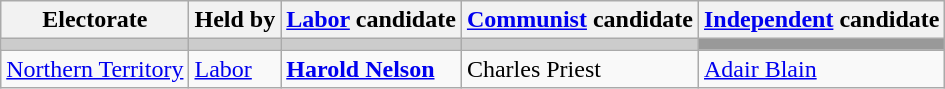<table class="wikitable">
<tr>
<th>Electorate</th>
<th>Held by</th>
<th><a href='#'>Labor</a> candidate</th>
<th><a href='#'>Communist</a> candidate</th>
<th><a href='#'>Independent</a> candidate</th>
</tr>
<tr bgcolor="#cccccc">
<td></td>
<td></td>
<td></td>
<td></td>
<td bgcolor="#999999"></td>
</tr>
<tr>
<td><a href='#'>Northern Territory</a></td>
<td><a href='#'>Labor</a></td>
<td><strong><a href='#'>Harold Nelson</a></strong></td>
<td>Charles Priest</td>
<td><a href='#'>Adair Blain</a></td>
</tr>
</table>
